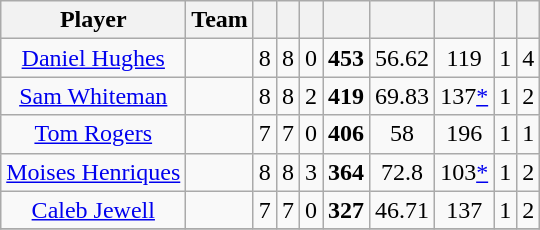<table class="wikitable sortable" style="text-align:center">
<tr>
<th class="unsortable">Player</th>
<th>Team</th>
<th></th>
<th></th>
<th></th>
<th></th>
<th></th>
<th></th>
<th></th>
<th></th>
</tr>
<tr>
<td><a href='#'>Daniel Hughes</a></td>
<td style="text-align:left;"></td>
<td>8</td>
<td>8</td>
<td>0</td>
<td><strong>453</strong></td>
<td>56.62</td>
<td>119</td>
<td>1</td>
<td>4</td>
</tr>
<tr>
<td><a href='#'>Sam Whiteman</a></td>
<td style="text-align:left;"></td>
<td>8</td>
<td>8</td>
<td>2</td>
<td><strong>419</strong></td>
<td>69.83</td>
<td>137<a href='#'>*</a></td>
<td>1</td>
<td>2</td>
</tr>
<tr>
<td><a href='#'>Tom Rogers</a></td>
<td style="text-align:left;"></td>
<td>7</td>
<td>7</td>
<td>0</td>
<td><strong>406</strong></td>
<td>58</td>
<td>196</td>
<td>1</td>
<td>1</td>
</tr>
<tr>
<td><a href='#'>Moises Henriques</a></td>
<td style="text-align:left;"></td>
<td>8</td>
<td>8</td>
<td>3</td>
<td><strong>364</strong></td>
<td>72.8</td>
<td>103<a href='#'>*</a></td>
<td>1</td>
<td>2</td>
</tr>
<tr>
<td><a href='#'>Caleb Jewell</a></td>
<td style="text-align:left;"></td>
<td>7</td>
<td>7</td>
<td>0</td>
<td><strong>327</strong></td>
<td>46.71</td>
<td>137</td>
<td>1</td>
<td>2</td>
</tr>
<tr>
</tr>
</table>
